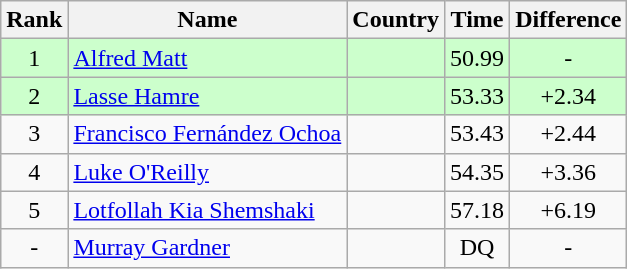<table class="wikitable sortable" style="text-align:center">
<tr>
<th>Rank</th>
<th>Name</th>
<th>Country</th>
<th>Time</th>
<th>Difference</th>
</tr>
<tr style="background:#cfc;">
<td>1</td>
<td align=left><a href='#'>Alfred Matt</a></td>
<td align=left></td>
<td>50.99</td>
<td>-</td>
</tr>
<tr style="background:#cfc;">
<td>2</td>
<td align=left><a href='#'>Lasse Hamre</a></td>
<td align=left></td>
<td>53.33</td>
<td>+2.34</td>
</tr>
<tr>
<td>3</td>
<td align=left><a href='#'>Francisco Fernández Ochoa</a></td>
<td align=left></td>
<td>53.43</td>
<td>+2.44</td>
</tr>
<tr>
<td>4</td>
<td align=left><a href='#'>Luke O'Reilly</a></td>
<td align=left></td>
<td>54.35</td>
<td>+3.36</td>
</tr>
<tr>
<td>5</td>
<td align=left><a href='#'>Lotfollah Kia Shemshaki</a></td>
<td align=left></td>
<td>57.18</td>
<td>+6.19</td>
</tr>
<tr>
<td>-</td>
<td align=left><a href='#'>Murray Gardner</a></td>
<td align=left></td>
<td>DQ</td>
<td>-</td>
</tr>
</table>
